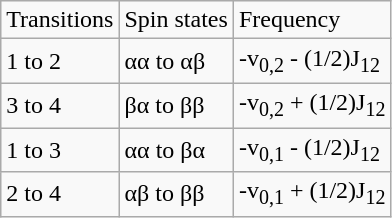<table class="wikitable">
<tr>
<td>Transitions</td>
<td>Spin states</td>
<td>Frequency</td>
</tr>
<tr>
<td>1 to 2</td>
<td>αα to αβ</td>
<td>-v<sub>0,2</sub> - (1/2)J<sub>12</sub></td>
</tr>
<tr>
<td>3 to 4</td>
<td>βα to ββ</td>
<td>-v<sub>0,2</sub> + (1/2)J<sub>12</sub></td>
</tr>
<tr>
<td>1 to 3</td>
<td>αα to βα</td>
<td>-v<sub>0,1</sub> - (1/2)J<sub>12</sub></td>
</tr>
<tr>
<td>2 to 4</td>
<td>αβ to ββ</td>
<td>-v<sub>0,1</sub> + (1/2)J<sub>12</sub></td>
</tr>
</table>
